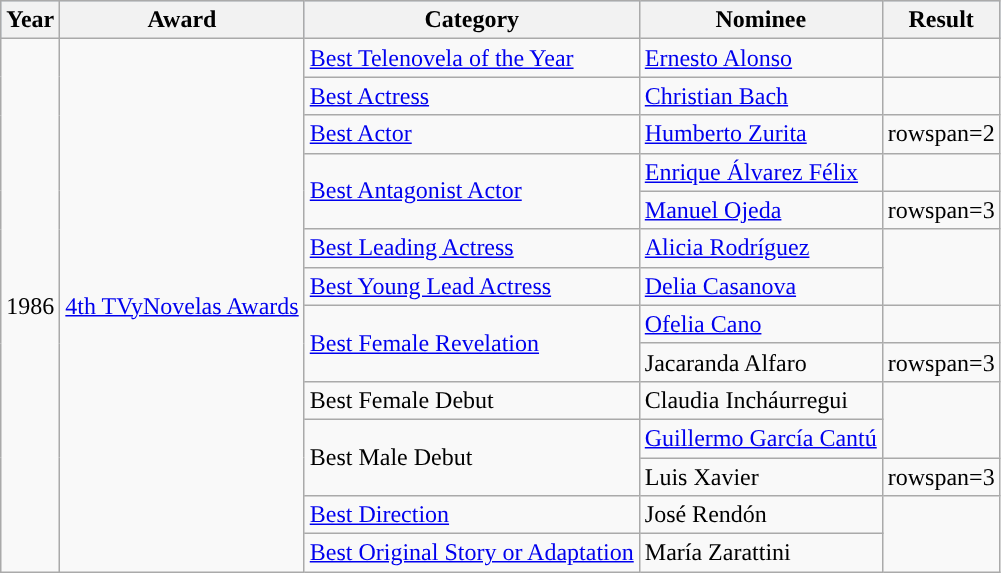<table class="wikitable">
<tr style="background:#b0c4de;">
<th>Year</th>
<th>Award</th>
<th>Category</th>
<th>Nominee</th>
<th>Result</th>
</tr>
<tr>
<td rowspan=14>1986</td>
<td rowspan=14><a href='#'>4th TVyNovelas Awards</a></td>
<td><a href='#'>Best Telenovela of the Year</a></td>
<td><a href='#'>Ernesto Alonso</a></td>
<td></td>
</tr>
<tr>
<td><a href='#'>Best Actress</a></td>
<td><a href='#'>Christian Bach</a></td>
<td></td>
</tr>
<tr>
<td><a href='#'>Best Actor</a></td>
<td><a href='#'>Humberto Zurita</a></td>
<td>rowspan=2 </td>
</tr>
<tr>
<td rowspan=2><a href='#'>Best Antagonist Actor</a></td>
<td><a href='#'>Enrique Álvarez Félix</a></td>
</tr>
<tr>
<td><a href='#'>Manuel Ojeda</a></td>
<td>rowspan=3 </td>
</tr>
<tr>
<td><a href='#'>Best Leading Actress</a></td>
<td><a href='#'>Alicia Rodríguez</a></td>
</tr>
<tr>
<td><a href='#'>Best Young Lead Actress</a></td>
<td><a href='#'>Delia Casanova</a></td>
</tr>
<tr>
<td rowspan=2><a href='#'>Best Female Revelation</a></td>
<td><a href='#'>Ofelia Cano</a></td>
<td></td>
</tr>
<tr>
<td>Jacaranda Alfaro</td>
<td>rowspan=3 </td>
</tr>
<tr>
<td>Best Female Debut</td>
<td>Claudia Incháurregui</td>
</tr>
<tr>
<td rowspan=2>Best Male Debut</td>
<td><a href='#'>Guillermo García Cantú</a></td>
</tr>
<tr>
<td>Luis Xavier</td>
<td>rowspan=3  </td>
</tr>
<tr>
<td><a href='#'>Best Direction</a></td>
<td>José Rendón</td>
</tr>
<tr>
<td><a href='#'>Best Original Story or Adaptation</a></td>
<td>María Zarattini</td>
</tr>
</table>
